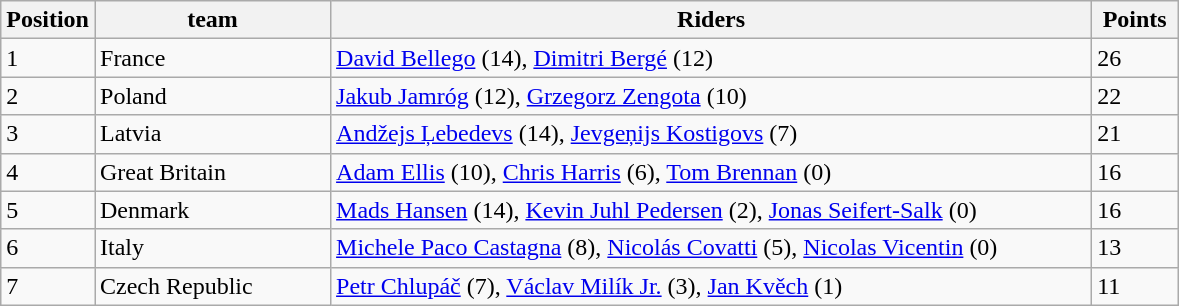<table class="wikitable" style="font-size: 100%">
<tr>
<th width=30>Position</th>
<th width=150>team</th>
<th width=500>Riders</th>
<th width=50>Points</th>
</tr>
<tr>
<td>1</td>
<td> France</td>
<td><a href='#'>David Bellego</a> (14), <a href='#'>Dimitri Bergé</a> (12)</td>
<td>26</td>
</tr>
<tr>
<td>2</td>
<td> Poland</td>
<td><a href='#'>Jakub Jamróg</a> (12), <a href='#'>Grzegorz Zengota</a> (10)</td>
<td>22</td>
</tr>
<tr>
<td>3</td>
<td> Latvia</td>
<td><a href='#'>Andžejs Ļebedevs</a> (14), <a href='#'>Jevgeņijs Kostigovs</a> (7)</td>
<td>21</td>
</tr>
<tr>
<td>4</td>
<td> Great Britain</td>
<td><a href='#'>Adam Ellis</a> (10), <a href='#'>Chris Harris</a> (6), <a href='#'>Tom Brennan</a> (0)</td>
<td>16</td>
</tr>
<tr>
<td>5</td>
<td> Denmark</td>
<td><a href='#'>Mads Hansen</a> (14), <a href='#'>Kevin Juhl Pedersen</a> (2), <a href='#'>Jonas Seifert-Salk</a> (0)</td>
<td>16</td>
</tr>
<tr>
<td>6</td>
<td> Italy</td>
<td><a href='#'>Michele Paco Castagna</a> (8), <a href='#'>Nicolás Covatti</a> (5), <a href='#'>Nicolas Vicentin</a> (0)</td>
<td>13</td>
</tr>
<tr>
<td>7</td>
<td> Czech Republic</td>
<td><a href='#'>Petr Chlupáč</a> (7), <a href='#'>Václav Milík Jr.</a> (3), <a href='#'>Jan Kvěch</a> (1)</td>
<td>11</td>
</tr>
</table>
